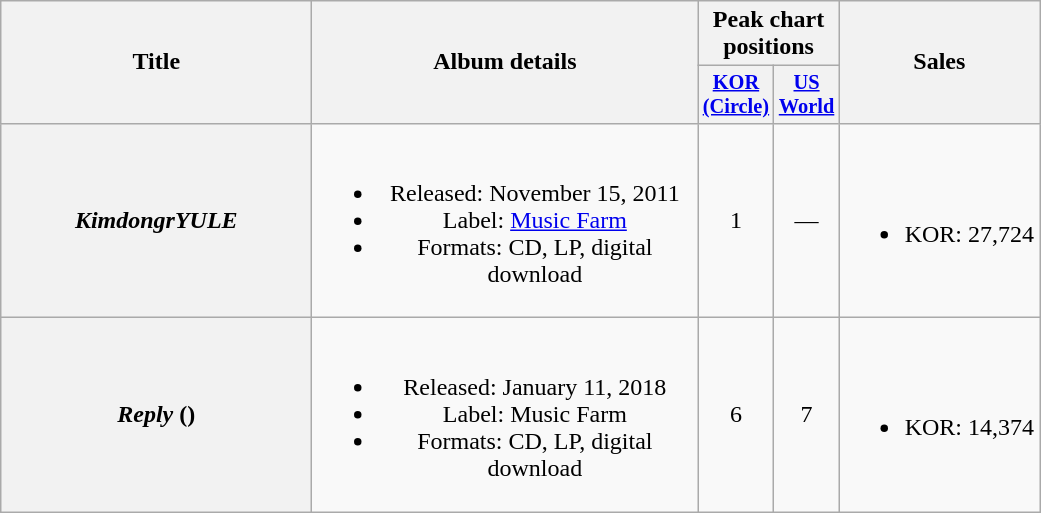<table class="wikitable plainrowheaders" style="text-align:center;">
<tr>
<th scope="col" rowspan="2" width=200>Title</th>
<th scope="col" rowspan="2" width=250>Album details</th>
<th colspan="2" scope="col">Peak chart positions</th>
<th scope="col" rowspan="2">Sales</th>
</tr>
<tr>
<th scope="col" style="width:2.5em;font-size:85%;"><a href='#'>KOR<br>(Circle)</a><br></th>
<th scope="col" style="width:2.5em;font-size:85%;"><a href='#'>US<br>World</a><br></th>
</tr>
<tr>
<th scope="row"><em>KimdongrYULE</em></th>
<td><br><ul><li>Released: November 15, 2011</li><li>Label: <a href='#'>Music Farm</a></li><li>Formats: CD, LP, digital download</li></ul></td>
<td>1</td>
<td>—</td>
<td><br><ul><li>KOR: 27,724</li></ul></td>
</tr>
<tr>
<th scope="row"><em>Reply</em> ()</th>
<td><br><ul><li>Released: January 11, 2018</li><li>Label: Music Farm</li><li>Formats: CD, LP, digital download</li></ul></td>
<td>6</td>
<td>7</td>
<td><br><ul><li>KOR: 14,374</li></ul></td>
</tr>
</table>
